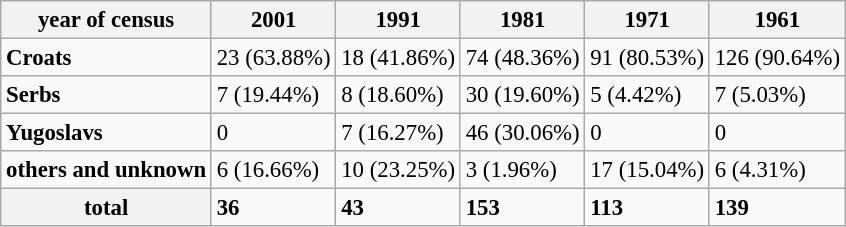<table class="wikitable" style="font-size:95%;">
<tr>
<th>year of census</th>
<th>2001</th>
<th>1991</th>
<th>1981</th>
<th>1971</th>
<th>1961</th>
</tr>
<tr>
<td><strong>Croats</strong></td>
<td>23 (63.88%)</td>
<td>18 (41.86%)</td>
<td>74 (48.36%)</td>
<td>91 (80.53%)</td>
<td>126 (90.64%)</td>
</tr>
<tr>
<td><strong>Serbs</strong></td>
<td>7 (19.44%)</td>
<td>8 (18.60%)</td>
<td>30 (19.60%)</td>
<td>5 (4.42%)</td>
<td>7 (5.03%)</td>
</tr>
<tr>
<td><strong>Yugoslavs</strong></td>
<td>0</td>
<td>7 (16.27%)</td>
<td>46 (30.06%)</td>
<td>0</td>
<td>0</td>
</tr>
<tr>
<td><strong>others and unknown</strong></td>
<td>6 (16.66%)</td>
<td>10 (23.25%)</td>
<td>3 (1.96%)</td>
<td>17 (15.04%)</td>
<td>6 (4.31%)</td>
</tr>
<tr>
<th>total</th>
<td><strong>36</strong></td>
<td><strong>43</strong></td>
<td><strong>153</strong></td>
<td><strong>113</strong></td>
<td><strong>139</strong></td>
</tr>
</table>
